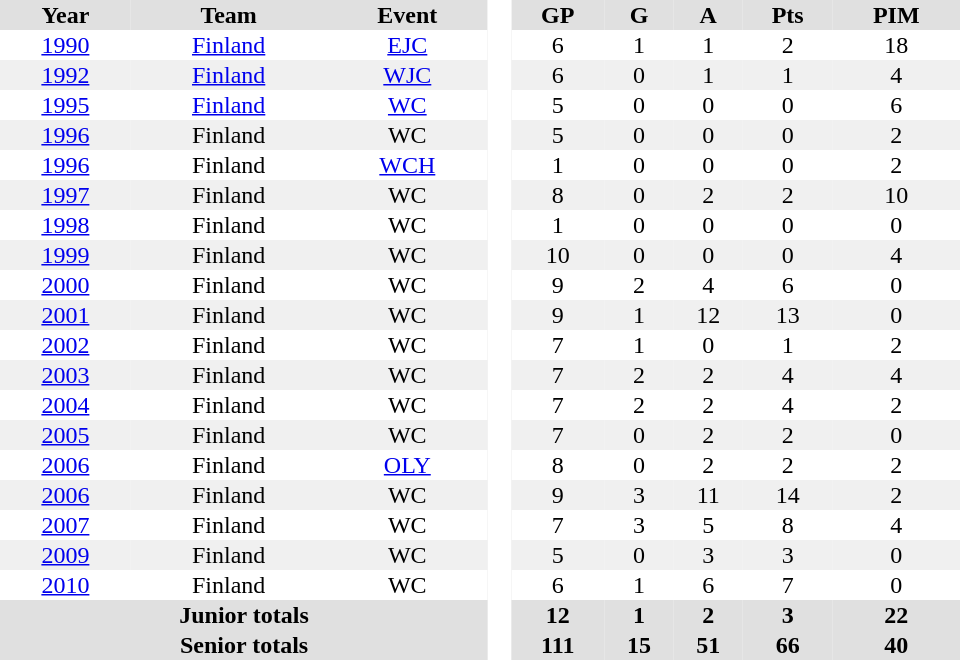<table border="0" cellpadding="1" cellspacing="0" style="text-align:center; width:40em">
<tr ALIGN="center" bgcolor="#e0e0e0">
<th>Year</th>
<th>Team</th>
<th>Event</th>
<th rowspan="99" bgcolor="#ffffff"> </th>
<th>GP</th>
<th>G</th>
<th>A</th>
<th>Pts</th>
<th>PIM</th>
</tr>
<tr>
<td><a href='#'>1990</a></td>
<td><a href='#'>Finland</a></td>
<td><a href='#'>EJC</a></td>
<td>6</td>
<td>1</td>
<td>1</td>
<td>2</td>
<td>18</td>
</tr>
<tr bgcolor="#f0f0f0">
<td><a href='#'>1992</a></td>
<td><a href='#'>Finland</a></td>
<td><a href='#'>WJC</a></td>
<td>6</td>
<td>0</td>
<td>1</td>
<td>1</td>
<td>4</td>
</tr>
<tr>
<td><a href='#'>1995</a></td>
<td><a href='#'>Finland</a></td>
<td><a href='#'>WC</a></td>
<td>5</td>
<td>0</td>
<td>0</td>
<td>0</td>
<td>6</td>
</tr>
<tr bgcolor="#f0f0f0">
<td><a href='#'>1996</a></td>
<td>Finland</td>
<td>WC</td>
<td>5</td>
<td>0</td>
<td>0</td>
<td>0</td>
<td>2</td>
</tr>
<tr>
<td><a href='#'>1996</a></td>
<td>Finland</td>
<td><a href='#'>WCH</a></td>
<td>1</td>
<td>0</td>
<td>0</td>
<td>0</td>
<td>2</td>
</tr>
<tr bgcolor="#f0f0f0">
<td><a href='#'>1997</a></td>
<td>Finland</td>
<td>WC</td>
<td>8</td>
<td>0</td>
<td>2</td>
<td>2</td>
<td>10</td>
</tr>
<tr>
<td><a href='#'>1998</a></td>
<td>Finland</td>
<td>WC</td>
<td>1</td>
<td>0</td>
<td>0</td>
<td>0</td>
<td>0</td>
</tr>
<tr bgcolor="#f0f0f0">
<td><a href='#'>1999</a></td>
<td>Finland</td>
<td>WC</td>
<td>10</td>
<td>0</td>
<td>0</td>
<td>0</td>
<td>4</td>
</tr>
<tr>
<td><a href='#'>2000</a></td>
<td>Finland</td>
<td>WC</td>
<td>9</td>
<td>2</td>
<td>4</td>
<td>6</td>
<td>0</td>
</tr>
<tr bgcolor="#f0f0f0">
<td><a href='#'>2001</a></td>
<td>Finland</td>
<td>WC</td>
<td>9</td>
<td>1</td>
<td>12</td>
<td>13</td>
<td>0</td>
</tr>
<tr>
<td><a href='#'>2002</a></td>
<td>Finland</td>
<td>WC</td>
<td>7</td>
<td>1</td>
<td>0</td>
<td>1</td>
<td>2</td>
</tr>
<tr bgcolor="#f0f0f0">
<td><a href='#'>2003</a></td>
<td>Finland</td>
<td>WC</td>
<td>7</td>
<td>2</td>
<td>2</td>
<td>4</td>
<td>4</td>
</tr>
<tr>
<td><a href='#'>2004</a></td>
<td>Finland</td>
<td>WC</td>
<td>7</td>
<td>2</td>
<td>2</td>
<td>4</td>
<td>2</td>
</tr>
<tr bgcolor="#f0f0f0">
<td><a href='#'>2005</a></td>
<td>Finland</td>
<td>WC</td>
<td>7</td>
<td>0</td>
<td>2</td>
<td>2</td>
<td>0</td>
</tr>
<tr>
<td><a href='#'>2006</a></td>
<td>Finland</td>
<td><a href='#'>OLY</a></td>
<td>8</td>
<td>0</td>
<td>2</td>
<td>2</td>
<td>2</td>
</tr>
<tr bgcolor="#f0f0f0">
<td><a href='#'>2006</a></td>
<td>Finland</td>
<td>WC</td>
<td>9</td>
<td>3</td>
<td>11</td>
<td>14</td>
<td>2</td>
</tr>
<tr>
<td><a href='#'>2007</a></td>
<td>Finland</td>
<td>WC</td>
<td>7</td>
<td>3</td>
<td>5</td>
<td>8</td>
<td>4</td>
</tr>
<tr bgcolor="#f0f0f0">
<td><a href='#'>2009</a></td>
<td>Finland</td>
<td>WC</td>
<td>5</td>
<td>0</td>
<td>3</td>
<td>3</td>
<td>0</td>
</tr>
<tr>
<td><a href='#'>2010</a></td>
<td>Finland</td>
<td>WC</td>
<td>6</td>
<td>1</td>
<td>6</td>
<td>7</td>
<td>0</td>
</tr>
<tr bgcolor="#e0e0e0">
<th colspan=3>Junior totals</th>
<th>12</th>
<th>1</th>
<th>2</th>
<th>3</th>
<th>22</th>
</tr>
<tr bgcolor="#e0e0e0">
<th colspan=3>Senior totals</th>
<th>111</th>
<th>15</th>
<th>51</th>
<th>66</th>
<th>40</th>
</tr>
</table>
